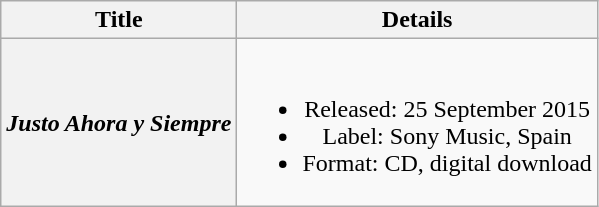<table class="wikitable plainrowheaders" style="text-align:center">
<tr>
<th>Title</th>
<th>Details</th>
</tr>
<tr>
<th scope="row"><em>Justo Ahora y Siempre</em></th>
<td><br><ul><li>Released: 25 September 2015</li><li>Label: Sony Music, Spain</li><li>Format: CD, digital download</li></ul></td>
</tr>
</table>
